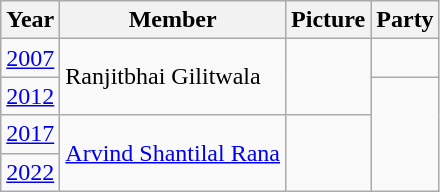<table class="wikitable sortable">
<tr>
<th>Year</th>
<th>Member</th>
<th>Picture</th>
<th colspan="2">Party</th>
</tr>
<tr>
<td><a href='#'>2007</a></td>
<td rowspan=2>Ranjitbhai Gilitwala</td>
<td rowspan=2></td>
<td></td>
</tr>
<tr>
<td><a href='#'>2012</a></td>
</tr>
<tr>
<td><a href='#'>2017</a></td>
<td rowspan="2"><a href='#'>Arvind Shantilal Rana</a></td>
<td rowspan="2"></td>
</tr>
<tr>
<td><a href='#'>2022</a></td>
</tr>
</table>
